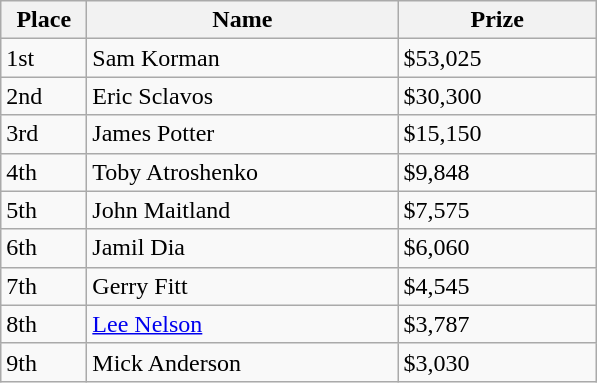<table class="wikitable">
<tr>
<th width="50">Place</th>
<th width="200">Name</th>
<th width="125">Prize</th>
</tr>
<tr>
<td>1st</td>
<td> Sam Korman</td>
<td>$53,025</td>
</tr>
<tr>
<td>2nd</td>
<td> Eric Sclavos</td>
<td>$30,300</td>
</tr>
<tr>
<td>3rd</td>
<td> James Potter</td>
<td>$15,150</td>
</tr>
<tr>
<td>4th</td>
<td> Toby Atroshenko</td>
<td>$9,848</td>
</tr>
<tr>
<td>5th</td>
<td> John Maitland</td>
<td>$7,575</td>
</tr>
<tr>
<td>6th</td>
<td> Jamil Dia</td>
<td>$6,060</td>
</tr>
<tr>
<td>7th</td>
<td> Gerry Fitt</td>
<td>$4,545</td>
</tr>
<tr>
<td>8th</td>
<td> <a href='#'>Lee Nelson</a></td>
<td>$3,787</td>
</tr>
<tr>
<td>9th</td>
<td> Mick Anderson</td>
<td>$3,030</td>
</tr>
</table>
